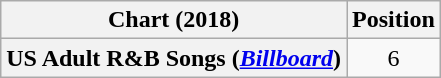<table class="wikitable sortable plainrowheaders">
<tr>
<th scope="col">Chart (2018)</th>
<th scope="col">Position</th>
</tr>
<tr>
<th scope="row">US Adult R&B Songs (<em><a href='#'>Billboard</a></em>)</th>
<td align="center">6</td>
</tr>
</table>
